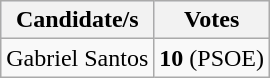<table class="wikitable">
<tr style="background:#E6ECFF; color:#000; font-size:100%">
<th>Candidate/s</th>
<th>Votes</th>
</tr>
<tr>
<td>Gabriel Santos </td>
<td align="center"><strong>10</strong> (PSOE)</td>
</tr>
</table>
